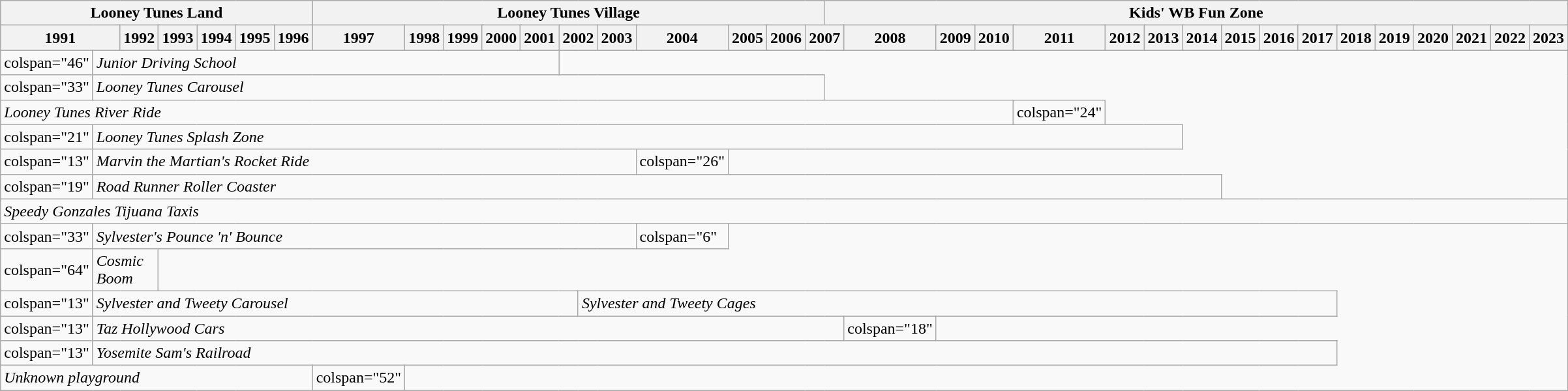<table class="wikitable">
<tr>
<th colspan="13">Looney Tunes Land</th>
<th colspan="20">Looney Tunes Village</th>
<th colspan="32">Kids' WB Fun Zone</th>
</tr>
<tr>
<th colspan="2">1991</th>
<th colspan="2">1992</th>
<th colspan="2">1993</th>
<th colspan="2">1994</th>
<th colspan="2">1995</th>
<th colspan="2">1996</th>
<th colspan="2">1997</th>
<th colspan="2">1998</th>
<th colspan="2">1999</th>
<th colspan="2">2000</th>
<th colspan="2">2001</th>
<th colspan="2">2002</th>
<th colspan="2">2003</th>
<th colspan="2">2004</th>
<th colspan="2">2005</th>
<th colspan="2">2006</th>
<th colspan="2">2007</th>
<th colspan="2">2008</th>
<th colspan="2">2009</th>
<th colspan="2">2010</th>
<th colspan="2">2011</th>
<th colspan="2">2012</th>
<th colspan="2">2013</th>
<th colspan="2">2014</th>
<th colspan="2">2015</th>
<th colspan="2">2016</th>
<th colspan="2">2017</th>
<th colspan="2">2018</th>
<th colspan="2">2019</th>
<th colspan="2">2020</th>
<th colspan="2">2021</th>
<th colspan="2">2022</th>
<th colspan="2">2023</th>
</tr>
<tr>
<td>colspan="46" </td>
<td colspan="20"><em>Junior Driving School</em></td>
</tr>
<tr>
<td>colspan="33" </td>
<td colspan="32"><em>Looney Tunes Carousel</em></td>
</tr>
<tr>
<td colspan="41"><em>Looney Tunes River Ride</em></td>
<td>colspan="24" </td>
</tr>
<tr>
<td>colspan="21" </td>
<td colspan="44"><em>Looney Tunes Splash Zone</em></td>
</tr>
<tr>
<td>colspan="13" </td>
<td colspan="26"><em>Marvin the Martian's Rocket Ride</em></td>
<td>colspan="26" </td>
</tr>
<tr>
<td>colspan="19" </td>
<td colspan="46"><em>Road Runner Roller Coaster</em></td>
</tr>
<tr>
<td colspan="65"><em>Speedy Gonzales Tijuana Taxis</em></td>
</tr>
<tr>
<td>colspan="33" </td>
<td colspan="26"><em>Sylvester's Pounce 'n' Bounce</em></td>
<td>colspan="6" </td>
</tr>
<tr>
<td>colspan="64" </td>
<td colspan="2"><em> Cosmic Boom</em></td>
</tr>
<tr>
<td>colspan="13" </td>
<td colspan="22"><em>Sylvester and Tweety Carousel</em></td>
<td colspan="30"><em>Sylvester and Tweety Cages</em></td>
</tr>
<tr>
<td>colspan="13" </td>
<td colspan="34"><em>Taz Hollywood Cars</em></td>
<td>colspan="18" </td>
</tr>
<tr>
<td>colspan="13" </td>
<td colspan="52"><em>Yosemite Sam's Railroad</em></td>
</tr>
<tr>
<td colspan="13"><em>Unknown playground</em></td>
<td>colspan="52" </td>
</tr>
</table>
